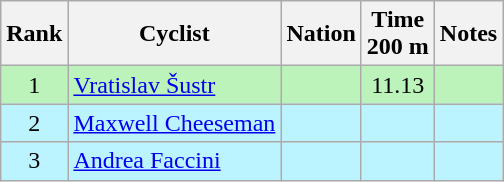<table class="wikitable sortable" style="text-align:center">
<tr>
<th>Rank</th>
<th>Cyclist</th>
<th>Nation</th>
<th>Time<br>200 m</th>
<th>Notes</th>
</tr>
<tr bgcolor=bbf3bb>
<td>1</td>
<td align=left><a href='#'>Vratislav Šustr</a></td>
<td align=left></td>
<td>11.13</td>
<td></td>
</tr>
<tr bgcolor=bbf3ff>
<td>2</td>
<td align=left><a href='#'>Maxwell Cheeseman</a></td>
<td align=left></td>
<td></td>
<td></td>
</tr>
<tr bgcolor=bbf3ff>
<td>3</td>
<td align=left><a href='#'>Andrea Faccini</a></td>
<td align=left></td>
<td></td>
<td></td>
</tr>
</table>
